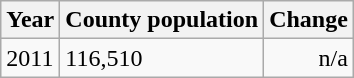<table class="wikitable">
<tr>
<th>Year</th>
<th>County population</th>
<th>Change</th>
</tr>
<tr>
<td>2011</td>
<td>116,510</td>
<td align="right">n/a</td>
</tr>
</table>
